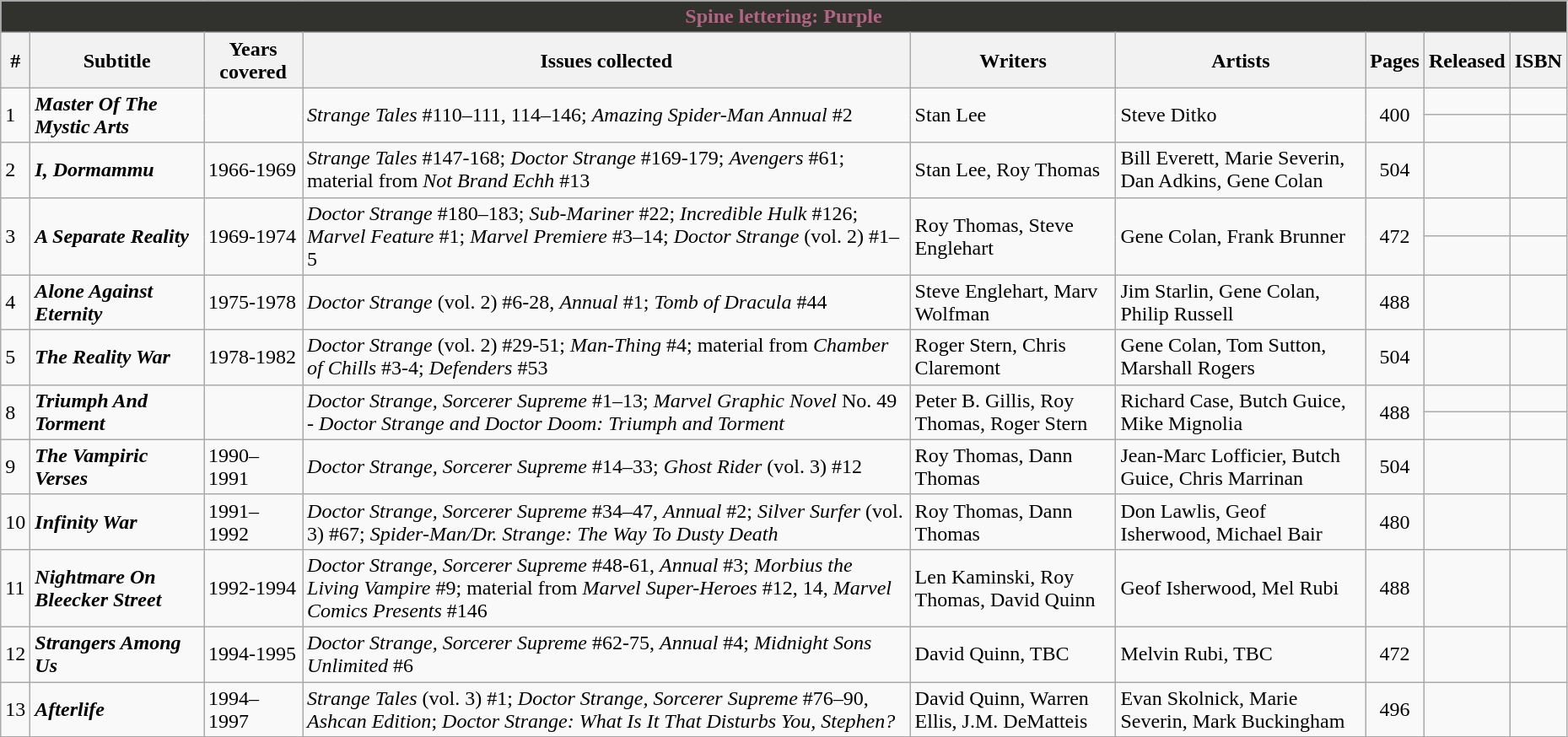<table class="wikitable sortable" width=98%>
<tr>
<th colspan=9 style="background-color: #31312D; color: #AE6682;">Spine lettering: Purple</th>
</tr>
<tr>
<th class="unsortable">#</th>
<th class="unsortable">Subtitle</th>
<th>Years covered</th>
<th class="unsortable">Issues collected</th>
<th class="unsortable">Writers</th>
<th class="unsortable">Artists</th>
<th class="unsortable">Pages</th>
<th>Released</th>
<th class="unsortable">ISBN</th>
</tr>
<tr>
<td rowspan=2>1</td>
<td rowspan=2><strong><em>Master Of The Mystic Arts</em></strong></td>
<td rowspan=2></td>
<td rowspan=2><em>Strange Tales</em> #110–111, 114–146; <em>Amazing Spider-Man Annual</em> #2</td>
<td rowspan=2>Stan Lee</td>
<td rowspan=2>Steve Ditko</td>
<td style="text-align: center;" rowspan=2>400</td>
<td rowspan=1></td>
<td></td>
</tr>
<tr>
<td rowspan=1></td>
<td></td>
</tr>
<tr>
<td>2</td>
<td><strong><em>I, Dormammu</em></strong></td>
<td>1966-1969</td>
<td><em>Strange Tales</em> #147-168; <em>Doctor Strange</em> #169-179; <em>Avengers</em> #61; material from <em>Not Brand Echh</em> #13</td>
<td>Stan Lee, Roy Thomas</td>
<td>Bill Everett, Marie Severin, Dan Adkins, Gene Colan</td>
<td style="text-align: center;">504</td>
<td></td>
<td></td>
</tr>
<tr>
<td rowspan=2>3</td>
<td rowspan=2><strong><em>A Separate Reality</em></strong></td>
<td rowspan=2>1969-1974</td>
<td rowspan=2><em>Doctor Strange</em> #180–183; <em>Sub-Mariner</em> #22; <em>Incredible Hulk</em> #126; <em>Marvel Feature</em> #1; <em>Marvel Premiere</em> #3–14; <em>Doctor Strange</em> (vol. 2) #1–5</td>
<td rowspan=2>Roy Thomas, Steve Englehart</td>
<td rowspan=2>Gene Colan, Frank Brunner</td>
<td style="text-align: center;" rowspan=2>472</td>
<td rowspan=1></td>
<td></td>
</tr>
<tr>
<td rowspan=1></td>
<td></td>
</tr>
<tr>
<td>4</td>
<td><strong><em>Alone Against Eternity</em></strong></td>
<td>1975-1978</td>
<td><em>Doctor Strange</em> (vol. 2) #6-28, <em>Annual</em> #1; <em>Tomb of Dracula</em> #44</td>
<td>Steve Englehart, Marv Wolfman</td>
<td>Jim Starlin, Gene Colan, Philip Russell</td>
<td style="text-align: center;">488</td>
<td></td>
<td></td>
</tr>
<tr>
<td>5</td>
<td><strong><em>The Reality War</em></strong></td>
<td>1978-1982</td>
<td><em>Doctor Strange</em> (vol. 2) #29-51; <em>Man-Thing</em> #4; material from <em>Chamber of Chills</em> #3-4; <em>Defenders</em> #53</td>
<td>Roger Stern, Chris Claremont</td>
<td>Gene Colan, Tom Sutton, Marshall Rogers</td>
<td style="text-align: center;">504</td>
<td></td>
<td></td>
</tr>
<tr>
<td rowspan=2>8</td>
<td rowspan=2><strong><em>Triumph And Torment</em></strong></td>
<td rowspan=2></td>
<td rowspan=2><em>Doctor Strange, Sorcerer Supreme</em> #1–13; <em>Marvel Graphic Novel</em> No. 49 - <em>Doctor Strange and Doctor Doom: Triumph and Torment</em></td>
<td rowspan=2>Peter B. Gillis, Roy Thomas, Roger Stern</td>
<td rowspan=2>Richard Case, Butch Guice, Mike Mignolia</td>
<td style="text-align: center;" rowspan=2>488</td>
<td></td>
<td></td>
</tr>
<tr>
<td></td>
<td></td>
</tr>
<tr>
<td>9</td>
<td><strong><em>The Vampiric Verses</em></strong></td>
<td>1990–1991</td>
<td><em>Doctor Strange, Sorcerer Supreme</em> #14–33; <em>Ghost Rider</em> (vol. 3) #12</td>
<td>Roy Thomas, Dann Thomas</td>
<td>Jean-Marc Lofficier, Butch Guice, Chris Marrinan</td>
<td style="text-align: center;">504</td>
<td></td>
<td></td>
</tr>
<tr>
<td>10</td>
<td><strong><em>Infinity War</em></strong></td>
<td>1991–1992</td>
<td><em>Doctor Strange, Sorcerer Supreme</em> #34–47, <em>Annual</em> #2; <em>Silver Surfer</em> (vol. 3) #67; <em>Spider-Man/Dr. Strange: The Way To Dusty Death</em></td>
<td>Roy Thomas, Dann Thomas</td>
<td>Don Lawlis, Geof Isherwood, Michael Bair</td>
<td style="text-align: center;">480</td>
<td></td>
<td></td>
</tr>
<tr>
<td>11</td>
<td><strong><em>Nightmare On Bleecker Street</em></strong></td>
<td>1992-1994</td>
<td><em>Doctor Strange, Sorcerer Supreme</em> #48-61, <em>Annual</em> #3; <em>Morbius the Living Vampire</em> #9; material from <em>Marvel Super-Heroes</em> #12, 14, <em>Marvel Comics Presents</em> #146</td>
<td>Len Kaminski, Roy Thomas, David Quinn</td>
<td>Geof Isherwood, Mel Rubi</td>
<td style="text-align: center;">488</td>
<td></td>
<td></td>
</tr>
<tr>
<td>12</td>
<td><strong><em>Strangers Among Us</em></strong></td>
<td>1994-1995</td>
<td><em>Doctor Strange, Sorcerer Supreme</em> #62-75, <em>Annual</em> #4; <em>Midnight Sons Unlimited</em> #6</td>
<td>David Quinn, TBC</td>
<td>Melvin Rubi, TBC</td>
<td style="text-align: center;">472</td>
<td></td>
<td></td>
</tr>
<tr>
<td>13</td>
<td><strong><em>Afterlife</em></strong></td>
<td>1994–1997</td>
<td><em>Strange Tales</em> (vol. 3) #1; <em>Doctor Strange, Sorcerer Supreme</em> #76–90, <em>Ashcan Edition</em>; <em>Doctor Strange: What Is It That Disturbs You, Stephen?</em></td>
<td>David Quinn, Warren Ellis, J.M. DeMatteis</td>
<td>Evan Skolnick, Marie Severin, Mark Buckingham</td>
<td style="text-align: center;">496</td>
<td></td>
<td></td>
</tr>
</table>
